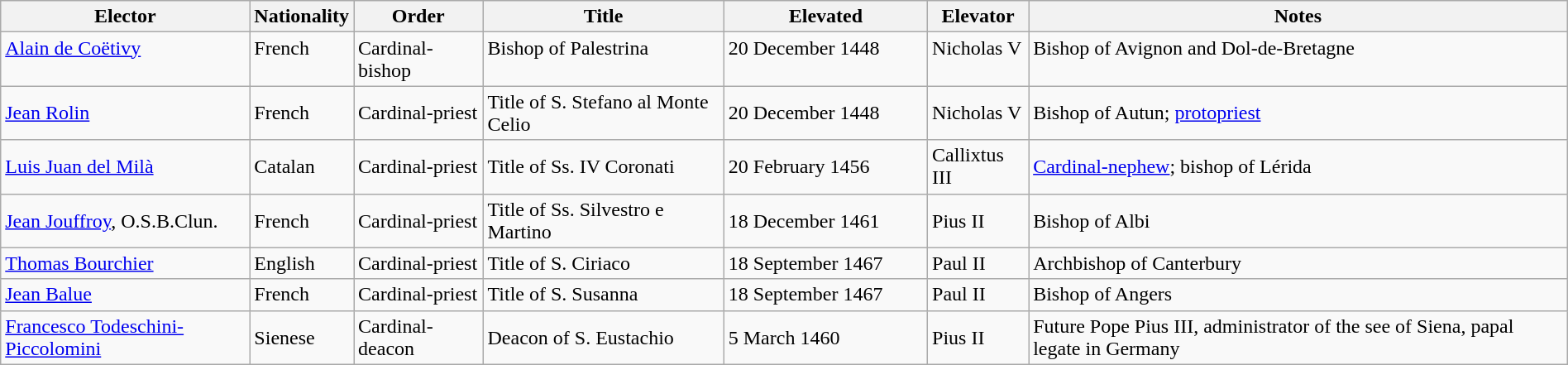<table class="wikitable sortable collapsible" style="width:100%">
<tr>
<th width="*">Elector</th>
<th width="*">Nationality</th>
<th width="*">Order</th>
<th width="*">Title</th>
<th width="13%">Elevated</th>
<th width="*">Elevator</th>
<th width="*">Notes</th>
</tr>
<tr valign="top">
<td><a href='#'>Alain de Coëtivy</a></td>
<td>French</td>
<td>Cardinal-bishop</td>
<td>Bishop of Palestrina</td>
<td>20 December 1448</td>
<td>Nicholas V</td>
<td>Bishop of Avignon and Dol-de-Bretagne</td>
</tr>
<tr>
<td><a href='#'>Jean Rolin</a></td>
<td>French</td>
<td>Cardinal-priest</td>
<td>Title of S. Stefano al Monte Celio</td>
<td>20 December 1448</td>
<td>Nicholas V</td>
<td>Bishop of Autun; <a href='#'>protopriest</a></td>
</tr>
<tr>
<td><a href='#'>Luis Juan del Milà</a></td>
<td>Catalan</td>
<td>Cardinal-priest</td>
<td>Title of Ss. IV Coronati</td>
<td>20 February 1456</td>
<td>Callixtus III</td>
<td><a href='#'>Cardinal-nephew</a>; bishop of Lérida</td>
</tr>
<tr>
<td><a href='#'>Jean Jouffroy</a>, O.S.B.Clun.</td>
<td>French</td>
<td>Cardinal-priest</td>
<td>Title of Ss. Silvestro e Martino</td>
<td>18 December 1461</td>
<td>Pius II</td>
<td>Bishop of Albi</td>
</tr>
<tr>
<td><a href='#'>Thomas Bourchier</a></td>
<td>English</td>
<td>Cardinal-priest</td>
<td>Title of S. Ciriaco</td>
<td>18 September 1467</td>
<td>Paul II</td>
<td>Archbishop of Canterbury</td>
</tr>
<tr>
<td><a href='#'>Jean Balue</a></td>
<td>French</td>
<td>Cardinal-priest</td>
<td>Title of S. Susanna</td>
<td>18 September 1467</td>
<td>Paul II</td>
<td>Bishop of Angers</td>
</tr>
<tr>
<td><a href='#'>Francesco Todeschini-Piccolomini</a></td>
<td>Sienese</td>
<td>Cardinal-deacon</td>
<td>Deacon of S. Eustachio</td>
<td>5 March 1460</td>
<td>Pius II</td>
<td>Future Pope Pius III, administrator of the see of Siena, papal legate in Germany</td>
</tr>
</table>
